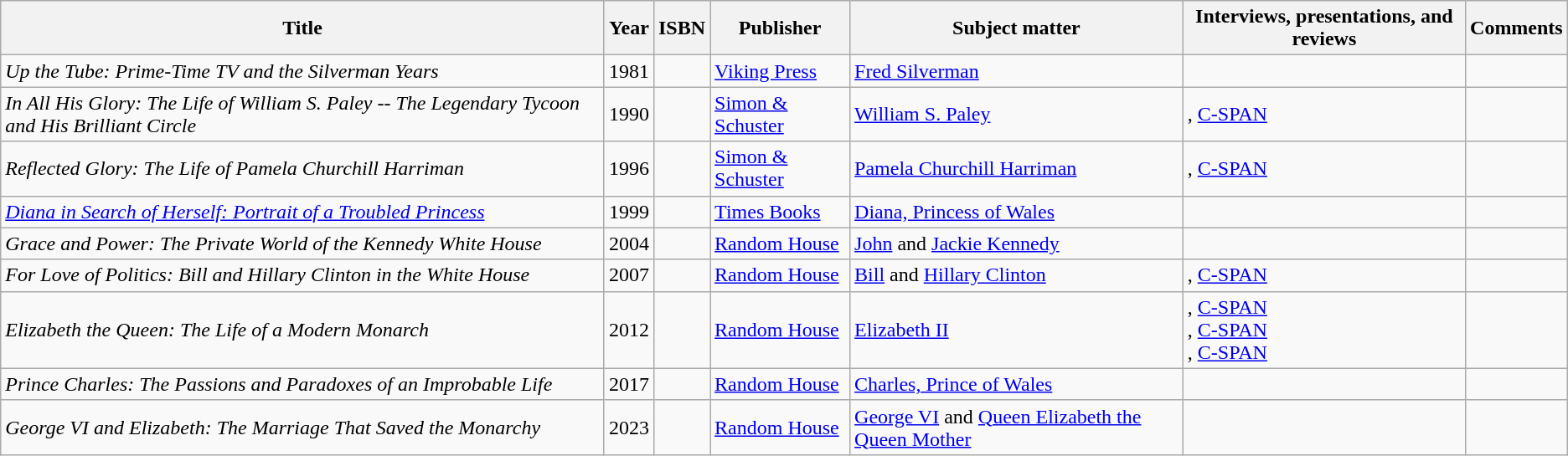<table class="wikitable">
<tr>
<th>Title</th>
<th>Year</th>
<th>ISBN</th>
<th>Publisher</th>
<th>Subject matter</th>
<th>Interviews, presentations, and reviews</th>
<th>Comments</th>
</tr>
<tr>
<td><em>Up the Tube: Prime-Time TV and the Silverman Years</em></td>
<td>1981</td>
<td></td>
<td><a href='#'>Viking Press</a></td>
<td><a href='#'>Fred Silverman</a></td>
<td></td>
<td></td>
</tr>
<tr>
<td><em>In All His Glory: The Life of William S. Paley -- The Legendary Tycoon and His Brilliant Circle</em></td>
<td>1990</td>
<td></td>
<td><a href='#'>Simon & Schuster</a></td>
<td><a href='#'>William S. Paley</a></td>
<td>, <a href='#'>C-SPAN</a></td>
<td></td>
</tr>
<tr>
<td><em>Reflected Glory: The Life of Pamela Churchill Harriman</em></td>
<td>1996</td>
<td></td>
<td><a href='#'>Simon & Schuster</a></td>
<td><a href='#'>Pamela Churchill Harriman</a></td>
<td>, <a href='#'>C-SPAN</a></td>
<td></td>
</tr>
<tr>
<td><em><a href='#'>Diana in Search of Herself: Portrait of a Troubled Princess</a></em></td>
<td>1999</td>
<td></td>
<td><a href='#'>Times Books</a></td>
<td><a href='#'>Diana, Princess of Wales</a></td>
<td></td>
<td></td>
</tr>
<tr>
<td><em>Grace and Power: The Private World of the Kennedy White House</em></td>
<td>2004</td>
<td></td>
<td><a href='#'>Random House</a></td>
<td><a href='#'>John</a> and <a href='#'>Jackie Kennedy</a></td>
<td></td>
<td></td>
</tr>
<tr>
<td><em>For Love of Politics: Bill and Hillary Clinton in the White House</em></td>
<td>2007</td>
<td></td>
<td><a href='#'>Random House</a></td>
<td><a href='#'>Bill</a> and <a href='#'>Hillary Clinton</a></td>
<td>, <a href='#'>C-SPAN</a></td>
<td></td>
</tr>
<tr>
<td><em>Elizabeth the Queen: The Life of a Modern Monarch</em></td>
<td>2012</td>
<td></td>
<td><a href='#'>Random House</a></td>
<td><a href='#'>Elizabeth II</a></td>
<td>, <a href='#'>C-SPAN</a><br>, <a href='#'>C-SPAN</a><br>, <a href='#'>C-SPAN</a></td>
<td></td>
</tr>
<tr>
<td><em>Prince Charles: The Passions and Paradoxes of an Improbable Life</em></td>
<td>2017</td>
<td></td>
<td><a href='#'>Random House</a></td>
<td><a href='#'>Charles, Prince of Wales</a></td>
<td></td>
<td></td>
</tr>
<tr>
<td><em>George VI and Elizabeth: The Marriage That Saved the Monarchy</em></td>
<td>2023</td>
<td></td>
<td><a href='#'>Random House</a></td>
<td><a href='#'>George VI</a> and <a href='#'>Queen Elizabeth the Queen Mother</a></td>
<td></td>
<td></td>
</tr>
</table>
